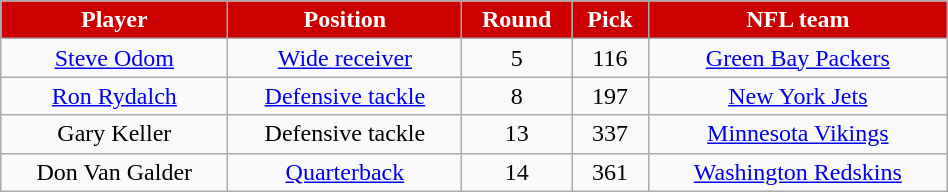<table class="wikitable" width="50%">
<tr align="center" style="background:#CC0000; color:white">
<td><strong>Player</strong></td>
<td><strong>Position</strong></td>
<td><strong>Round</strong></td>
<td><strong>Pick</strong></td>
<td><strong>NFL team</strong></td>
</tr>
<tr align="center">
<td><a href='#'>Steve Odom</a></td>
<td><a href='#'>Wide receiver</a></td>
<td>5</td>
<td>116</td>
<td><a href='#'>Green Bay Packers</a></td>
</tr>
<tr align="center">
<td><a href='#'>Ron Rydalch</a></td>
<td><a href='#'>Defensive tackle</a></td>
<td>8</td>
<td>197</td>
<td><a href='#'>New York Jets</a></td>
</tr>
<tr align="center">
<td>Gary Keller</td>
<td>Defensive tackle</td>
<td>13</td>
<td>337</td>
<td><a href='#'>Minnesota Vikings</a></td>
</tr>
<tr align="center">
<td>Don Van Galder</td>
<td><a href='#'>Quarterback</a></td>
<td>14</td>
<td>361</td>
<td><a href='#'>Washington Redskins</a></td>
</tr>
</table>
